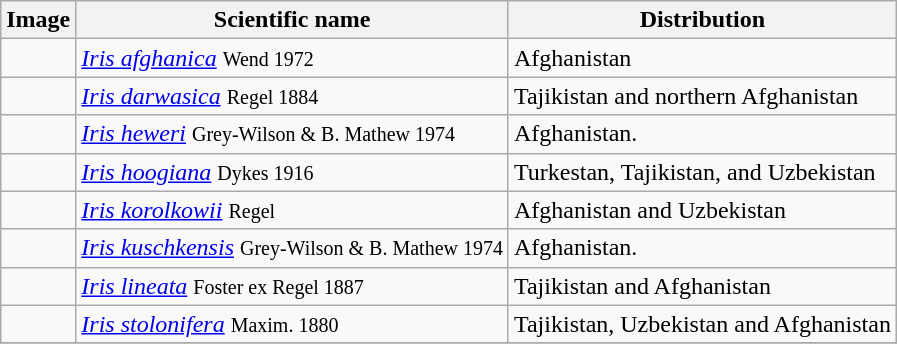<table class="wikitable">
<tr>
<th>Image</th>
<th>Scientific name</th>
<th>Distribution</th>
</tr>
<tr>
<td></td>
<td><em><a href='#'>Iris afghanica</a></em> <small>Wend 1972</small></td>
<td>Afghanistan</td>
</tr>
<tr>
<td></td>
<td><em><a href='#'>Iris darwasica</a></em> <small>Regel 1884</small></td>
<td>Tajikistan and northern Afghanistan</td>
</tr>
<tr>
<td></td>
<td><em><a href='#'>Iris heweri</a></em> <small>Grey-Wilson & B. Mathew 1974</small></td>
<td>Afghanistan.</td>
</tr>
<tr>
<td></td>
<td><em><a href='#'>Iris hoogiana</a></em> <small>Dykes 1916</small></td>
<td>Turkestan, Tajikistan, and Uzbekistan</td>
</tr>
<tr>
<td></td>
<td><em><a href='#'>Iris korolkowii</a></em> <small>Regel</small></td>
<td>Afghanistan and Uzbekistan</td>
</tr>
<tr>
<td></td>
<td><em><a href='#'>Iris kuschkensis</a></em> <small>Grey-Wilson & B. Mathew 1974</small></td>
<td>Afghanistan.</td>
</tr>
<tr>
<td></td>
<td><em><a href='#'>Iris lineata</a></em> <small>Foster ex Regel 1887</small></td>
<td>Tajikistan and Afghanistan</td>
</tr>
<tr>
<td></td>
<td><em><a href='#'>Iris stolonifera</a></em> <small>Maxim. 1880</small></td>
<td>Tajikistan, Uzbekistan and Afghanistan</td>
</tr>
<tr>
</tr>
</table>
